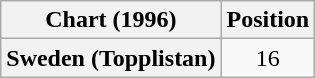<table class="wikitable plainrowheaders" style="text-align:center">
<tr>
<th scope="col">Chart (1996)</th>
<th scope="col">Position</th>
</tr>
<tr>
<th scope="row">Sweden (Topplistan)</th>
<td>16</td>
</tr>
</table>
